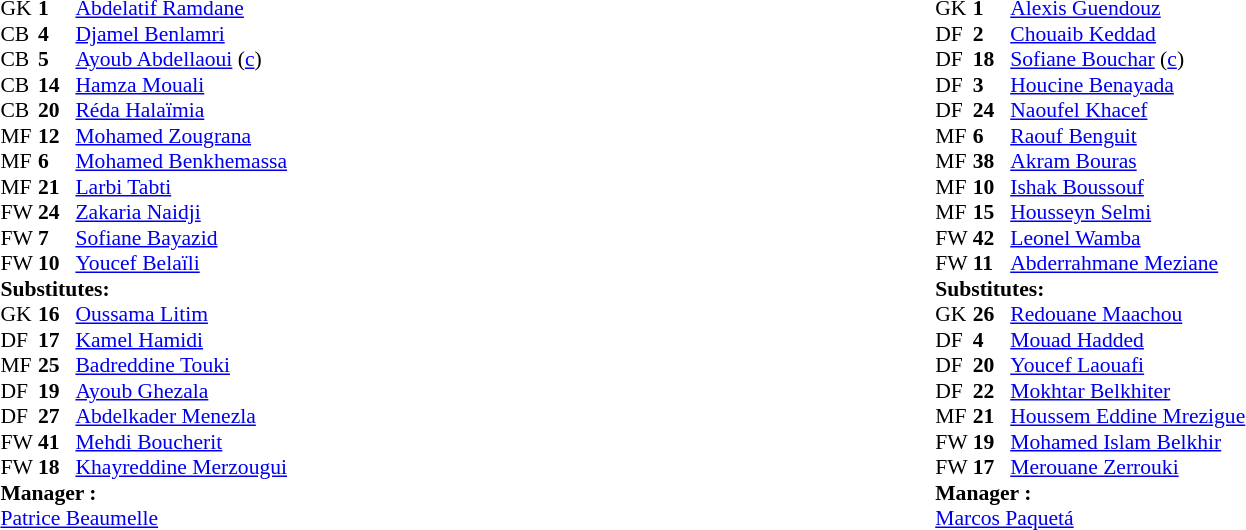<table width="100%">
<tr>
<td valign="top" width="50%"><br><table style="font-size: 90%" cellspacing="0" cellpadding="0" align="center">
<tr>
<th width="25"></th>
<th width="25"></th>
</tr>
<tr>
<td>GK</td>
<td><strong>1</strong></td>
<td> <a href='#'>Abdelatif Ramdane</a></td>
</tr>
<tr>
<td>CB</td>
<td><strong>4</strong></td>
<td> <a href='#'>Djamel Benlamri</a></td>
<td></td>
</tr>
<tr>
<td>CB</td>
<td><strong>5</strong></td>
<td> <a href='#'>Ayoub Abdellaoui</a> (<a href='#'>c</a>)</td>
</tr>
<tr>
<td>CB</td>
<td><strong>14</strong></td>
<td> <a href='#'>Hamza Mouali</a></td>
</tr>
<tr>
<td>CB</td>
<td><strong>20</strong></td>
<td> <a href='#'>Réda Halaïmia</a></td>
<td></td>
<td></td>
</tr>
<tr>
<td>MF</td>
<td><strong>12</strong></td>
<td> <a href='#'>Mohamed Zougrana</a></td>
<td></td>
<td></td>
</tr>
<tr>
<td>MF</td>
<td><strong>6</strong></td>
<td> <a href='#'>Mohamed Benkhemassa</a></td>
<td></td>
</tr>
<tr>
<td>MF</td>
<td><strong>21</strong></td>
<td> <a href='#'>Larbi Tabti</a></td>
<td></td>
<td></td>
</tr>
<tr>
<td>FW</td>
<td><strong>24</strong></td>
<td> <a href='#'>Zakaria Naidji</a></td>
</tr>
<tr>
<td>FW</td>
<td><strong>7</strong></td>
<td> <a href='#'>Sofiane Bayazid</a></td>
<td></td>
<td></td>
</tr>
<tr>
<td>FW</td>
<td><strong>10</strong></td>
<td> <a href='#'>Youcef Belaïli</a></td>
<td></td>
</tr>
<tr>
<td colspan=3><strong>Substitutes:</strong></td>
</tr>
<tr>
<td>GK</td>
<td><strong>16</strong></td>
<td> <a href='#'>Oussama Litim</a></td>
</tr>
<tr>
<td>DF</td>
<td><strong>17</strong></td>
<td> <a href='#'>Kamel Hamidi</a></td>
<td></td>
<td></td>
</tr>
<tr>
<td>MF</td>
<td><strong>25</strong></td>
<td> <a href='#'>Badreddine Touki</a></td>
</tr>
<tr>
<td>DF</td>
<td><strong>19</strong></td>
<td> <a href='#'>Ayoub Ghezala</a></td>
</tr>
<tr>
<td>DF</td>
<td><strong>27</strong></td>
<td> <a href='#'>Abdelkader Menezla</a></td>
<td></td>
<td></td>
</tr>
<tr>
<td>FW</td>
<td><strong>41</strong></td>
<td> <a href='#'>Mehdi Boucherit</a></td>
<td></td>
<td></td>
</tr>
<tr>
<td>FW</td>
<td><strong>18</strong></td>
<td> <a href='#'>Khayreddine Merzougui</a></td>
<td></td>
<td></td>
</tr>
<tr>
<td colspan=3><strong>Manager :</strong></td>
</tr>
<tr>
<td colspan=4> <a href='#'>Patrice Beaumelle</a></td>
</tr>
</table>
</td>
<td valign="top" width="50%"><br><table style="font-size: 90%" cellspacing="0" cellpadding="0"  align="center">
<tr>
<th width=25></th>
<th width=25></th>
</tr>
<tr>
<td>GK</td>
<td><strong>1</strong></td>
<td> <a href='#'>Alexis Guendouz</a></td>
</tr>
<tr>
<td>DF</td>
<td><strong>2</strong></td>
<td> <a href='#'>Chouaib Keddad</a></td>
</tr>
<tr>
<td>DF</td>
<td><strong>18</strong></td>
<td> <a href='#'>Sofiane Bouchar</a> (<a href='#'>c</a>)</td>
</tr>
<tr>
<td>DF</td>
<td><strong>3</strong></td>
<td> <a href='#'>Houcine Benayada</a></td>
</tr>
<tr>
<td>DF</td>
<td><strong>24</strong></td>
<td> <a href='#'>Naoufel Khacef</a></td>
<td></td>
</tr>
<tr>
<td>MF</td>
<td><strong>6</strong></td>
<td> <a href='#'>Raouf Benguit</a></td>
<td></td>
<td></td>
</tr>
<tr>
<td>MF</td>
<td><strong>38</strong></td>
<td> <a href='#'>Akram Bouras</a></td>
<td></td>
<td></td>
</tr>
<tr>
<td>MF</td>
<td><strong>10</strong></td>
<td> <a href='#'>Ishak Boussouf</a></td>
<td></td>
<td></td>
</tr>
<tr>
<td>MF</td>
<td><strong>15</strong></td>
<td> <a href='#'>Housseyn Selmi</a></td>
</tr>
<tr>
<td>FW</td>
<td><strong>42</strong></td>
<td> <a href='#'>Leonel Wamba</a></td>
</tr>
<tr>
<td>FW</td>
<td><strong>11</strong></td>
<td> <a href='#'>Abderrahmane Meziane</a></td>
</tr>
<tr>
<td colspan=3><strong>Substitutes:</strong></td>
</tr>
<tr>
<td>GK</td>
<td><strong>26</strong></td>
<td> <a href='#'>Redouane Maachou</a></td>
</tr>
<tr>
<td>DF</td>
<td><strong>4</strong></td>
<td> <a href='#'>Mouad Hadded</a></td>
<td></td>
<td></td>
</tr>
<tr>
<td>DF</td>
<td><strong>20</strong></td>
<td> <a href='#'>Youcef Laouafi</a></td>
<td></td>
<td></td>
</tr>
<tr>
<td>DF</td>
<td><strong>22</strong></td>
<td> <a href='#'>Mokhtar Belkhiter</a></td>
</tr>
<tr>
<td>MF</td>
<td><strong>21</strong></td>
<td> <a href='#'>Houssem Eddine Mrezigue</a></td>
</tr>
<tr>
<td>FW</td>
<td><strong>19</strong></td>
<td> <a href='#'>Mohamed Islam Belkhir</a></td>
</tr>
<tr>
<td>FW</td>
<td><strong>17</strong></td>
<td> <a href='#'>Merouane Zerrouki</a></td>
<td></td>
<td></td>
</tr>
<tr>
<td colspan=3><strong>Manager :</strong></td>
</tr>
<tr>
<td colspan=4> <a href='#'>Marcos Paquetá</a></td>
</tr>
</table>
</td>
</tr>
</table>
